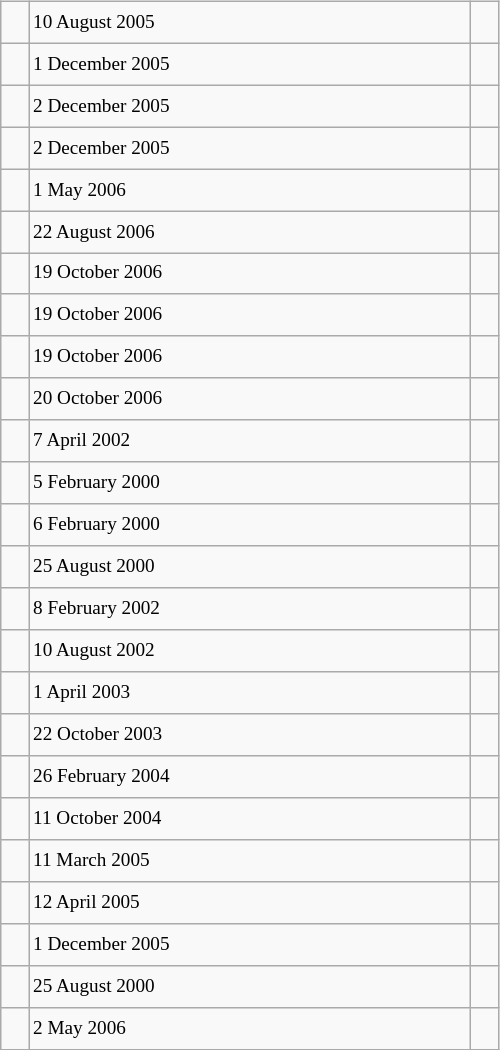<table class="wikitable" style="font-size: 80%; float: left; width: 26em; margin-right: 1em; height: 700px">
<tr>
<td></td>
<td>10 August 2005</td>
<td></td>
</tr>
<tr>
<td></td>
<td>1 December 2005</td>
<td></td>
</tr>
<tr>
<td></td>
<td>2 December 2005</td>
<td></td>
</tr>
<tr>
<td></td>
<td>2 December 2005</td>
<td></td>
</tr>
<tr>
<td></td>
<td>1 May 2006</td>
<td></td>
</tr>
<tr>
<td></td>
<td>22 August 2006</td>
<td></td>
</tr>
<tr>
<td></td>
<td>19 October 2006</td>
<td></td>
</tr>
<tr>
<td></td>
<td>19 October 2006</td>
<td></td>
</tr>
<tr>
<td></td>
<td>19 October 2006</td>
<td></td>
</tr>
<tr>
<td></td>
<td>20 October 2006</td>
<td></td>
</tr>
<tr>
<td></td>
<td>7 April 2002</td>
<td></td>
</tr>
<tr>
<td></td>
<td>5 February 2000</td>
<td></td>
</tr>
<tr>
<td></td>
<td>6 February 2000</td>
<td></td>
</tr>
<tr>
<td></td>
<td>25 August 2000</td>
<td></td>
</tr>
<tr>
<td></td>
<td>8 February 2002</td>
<td></td>
</tr>
<tr>
<td></td>
<td>10 August 2002</td>
<td></td>
</tr>
<tr>
<td></td>
<td>1 April 2003</td>
<td></td>
</tr>
<tr>
<td></td>
<td>22 October 2003</td>
<td></td>
</tr>
<tr>
<td></td>
<td>26 February 2004</td>
<td></td>
</tr>
<tr>
<td></td>
<td>11 October 2004</td>
<td></td>
</tr>
<tr>
<td></td>
<td>11 March 2005</td>
<td></td>
</tr>
<tr>
<td></td>
<td>12 April 2005</td>
<td></td>
</tr>
<tr>
<td></td>
<td>1 December 2005</td>
<td></td>
</tr>
<tr>
<td></td>
<td>25 August 2000</td>
<td></td>
</tr>
<tr>
<td></td>
<td>2 May 2006</td>
<td></td>
</tr>
</table>
